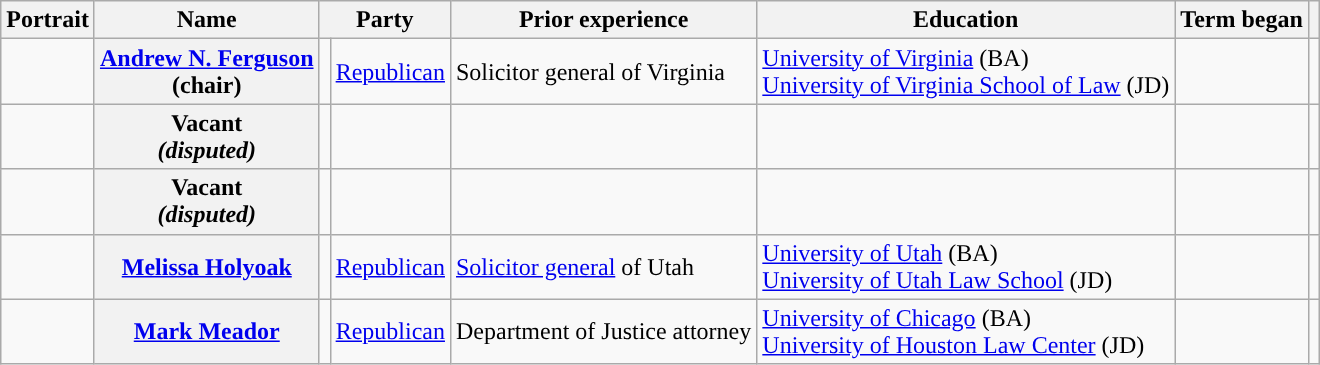<table class="wikitable sortable" id="senators">
<tr>
<th>Portrait</th>
<th>Name</th>
<th colspan="2">Party</th>
<th>Prior experience</th>
<th>Education</th>
<th>Term began</th>
<th></th>
</tr>
<tr>
<td></td>
<th><a href='#'>Andrew N. Ferguson</a><br>(chair)</th>
<td style="background-color:"></td>
<td><a href='#'>Republican</a></td>
<td>Solicitor general of Virginia</td>
<td><a href='#'>University of Virginia</a> (BA)<br><a href='#'>University of Virginia School of Law</a> (JD)</td>
<td></td>
<td></td>
</tr>
<tr>
<td></td>
<th><strong>Vacant</strong><br><em>(disputed)</em></th>
<td></td>
<td></td>
<td></td>
<td></td>
<td></td>
<td></td>
</tr>
<tr>
<td></td>
<th>Vacant<br><em>(disputed)</em></th>
<td></td>
<td></td>
<td></td>
<td></td>
<td></td>
<td></td>
</tr>
<tr>
<td></td>
<th><a href='#'>Melissa Holyoak</a></th>
<td style="background-color:"></td>
<td><a href='#'>Republican</a></td>
<td><a href='#'>Solicitor general</a> of Utah</td>
<td><a href='#'>University of Utah</a> (BA)<br><a href='#'>University of Utah Law School</a> (JD)</td>
<td></td>
<td></td>
</tr>
<tr>
<td></td>
<th><a href='#'>Mark Meador</a></th>
<td style="background-color:"></td>
<td><a href='#'>Republican</a></td>
<td>Department of Justice attorney</td>
<td><a href='#'>University of Chicago</a> (BA)<br><a href='#'>University of Houston Law Center</a> (JD)</td>
<td></td>
<td></td>
</tr>
</table>
